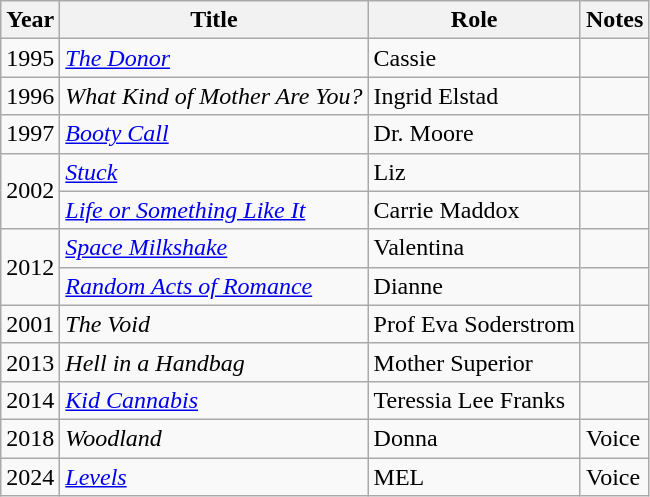<table class="wikitable sortable">
<tr>
<th>Year</th>
<th>Title</th>
<th>Role</th>
<th class="unsortable">Notes</th>
</tr>
<tr>
<td>1995</td>
<td data-sort-value="Donor, The"><em><a href='#'>The Donor</a></em></td>
<td>Cassie</td>
<td></td>
</tr>
<tr>
<td>1996</td>
<td><em>What Kind of Mother Are You?</em></td>
<td>Ingrid Elstad</td>
<td></td>
</tr>
<tr>
<td>1997</td>
<td><em><a href='#'>Booty Call</a></em></td>
<td>Dr. Moore</td>
<td></td>
</tr>
<tr>
<td rowspan=2>2002</td>
<td><em><a href='#'>Stuck</a></em></td>
<td>Liz</td>
<td></td>
</tr>
<tr>
<td><em><a href='#'>Life or Something Like It</a></em></td>
<td>Carrie Maddox</td>
<td></td>
</tr>
<tr>
<td rowspan=2>2012</td>
<td><em><a href='#'>Space Milkshake</a></em></td>
<td>Valentina</td>
<td></td>
</tr>
<tr>
<td><em><a href='#'>Random Acts of Romance</a></em></td>
<td>Dianne</td>
<td></td>
</tr>
<tr>
<td>2001</td>
<td data-sort-value="Void, The"><em>The Void</em></td>
<td>Prof Eva Soderstrom</td>
<td></td>
</tr>
<tr>
<td>2013</td>
<td><em>Hell in a Handbag</em></td>
<td>Mother Superior</td>
<td></td>
</tr>
<tr>
<td>2014</td>
<td><em><a href='#'>Kid Cannabis</a></em></td>
<td>Teressia Lee Franks</td>
<td></td>
</tr>
<tr>
<td>2018</td>
<td><em>Woodland</em></td>
<td>Donna</td>
<td>Voice</td>
</tr>
<tr>
<td>2024</td>
<td><em><a href='#'>Levels</a></em></td>
<td>MEL</td>
<td>Voice</td>
</tr>
</table>
